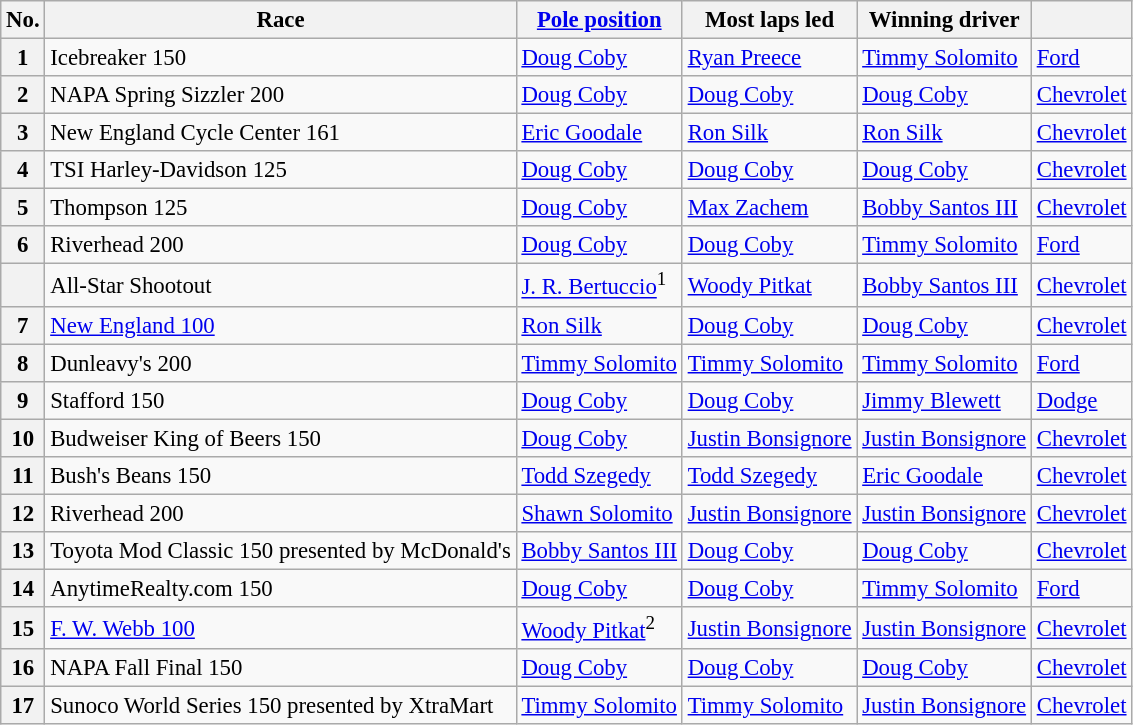<table class="wikitable sortable" style="font-size:95%">
<tr>
<th>No.</th>
<th>Race</th>
<th><a href='#'>Pole position</a></th>
<th>Most laps led</th>
<th>Winning driver</th>
<th></th>
</tr>
<tr>
<th>1</th>
<td>Icebreaker 150</td>
<td><a href='#'>Doug Coby</a></td>
<td><a href='#'>Ryan Preece</a></td>
<td><a href='#'>Timmy Solomito</a></td>
<td><a href='#'>Ford</a></td>
</tr>
<tr>
<th>2</th>
<td>NAPA Spring Sizzler 200</td>
<td><a href='#'>Doug Coby</a></td>
<td><a href='#'>Doug Coby</a></td>
<td><a href='#'>Doug Coby</a></td>
<td><a href='#'>Chevrolet</a></td>
</tr>
<tr>
<th>3</th>
<td>New England Cycle Center 161</td>
<td><a href='#'>Eric Goodale</a></td>
<td><a href='#'>Ron Silk</a></td>
<td><a href='#'>Ron Silk</a></td>
<td><a href='#'>Chevrolet</a></td>
</tr>
<tr>
<th>4</th>
<td>TSI Harley-Davidson 125</td>
<td><a href='#'>Doug Coby</a></td>
<td><a href='#'>Doug Coby</a></td>
<td><a href='#'>Doug Coby</a></td>
<td><a href='#'>Chevrolet</a></td>
</tr>
<tr>
<th>5</th>
<td>Thompson 125</td>
<td><a href='#'>Doug Coby</a></td>
<td><a href='#'>Max Zachem</a></td>
<td><a href='#'>Bobby Santos III</a></td>
<td><a href='#'>Chevrolet</a></td>
</tr>
<tr>
<th>6</th>
<td>Riverhead 200</td>
<td><a href='#'>Doug Coby</a></td>
<td><a href='#'>Doug Coby</a></td>
<td><a href='#'>Timmy Solomito</a></td>
<td><a href='#'>Ford</a></td>
</tr>
<tr>
<th></th>
<td>All-Star Shootout</td>
<td><a href='#'>J. R. Bertuccio</a><sup>1</sup></td>
<td><a href='#'>Woody Pitkat</a></td>
<td><a href='#'>Bobby Santos III</a></td>
<td><a href='#'>Chevrolet</a></td>
</tr>
<tr>
<th>7</th>
<td><a href='#'>New England 100</a></td>
<td><a href='#'>Ron Silk</a></td>
<td><a href='#'>Doug Coby</a></td>
<td><a href='#'>Doug Coby</a></td>
<td><a href='#'>Chevrolet</a></td>
</tr>
<tr>
<th>8</th>
<td>Dunleavy's 200</td>
<td><a href='#'>Timmy Solomito</a></td>
<td><a href='#'>Timmy Solomito</a></td>
<td><a href='#'>Timmy Solomito</a></td>
<td><a href='#'>Ford</a></td>
</tr>
<tr>
<th>9</th>
<td>Stafford 150</td>
<td><a href='#'>Doug Coby</a></td>
<td><a href='#'>Doug Coby</a></td>
<td><a href='#'>Jimmy Blewett</a></td>
<td><a href='#'>Dodge</a></td>
</tr>
<tr>
<th>10</th>
<td>Budweiser King of Beers 150</td>
<td><a href='#'>Doug Coby</a></td>
<td><a href='#'>Justin Bonsignore</a></td>
<td><a href='#'>Justin Bonsignore</a></td>
<td><a href='#'>Chevrolet</a></td>
</tr>
<tr>
<th>11</th>
<td>Bush's Beans 150</td>
<td><a href='#'>Todd Szegedy</a></td>
<td><a href='#'>Todd Szegedy</a></td>
<td><a href='#'>Eric Goodale</a></td>
<td><a href='#'>Chevrolet</a></td>
</tr>
<tr>
<th>12</th>
<td>Riverhead 200</td>
<td><a href='#'>Shawn Solomito</a></td>
<td><a href='#'>Justin Bonsignore</a></td>
<td><a href='#'>Justin Bonsignore</a></td>
<td><a href='#'>Chevrolet</a></td>
</tr>
<tr>
<th>13</th>
<td>Toyota Mod Classic 150 presented by McDonald's</td>
<td><a href='#'>Bobby Santos III</a></td>
<td><a href='#'>Doug Coby</a></td>
<td><a href='#'>Doug Coby</a></td>
<td><a href='#'>Chevrolet</a></td>
</tr>
<tr>
<th>14</th>
<td>AnytimeRealty.com 150</td>
<td><a href='#'>Doug Coby</a></td>
<td><a href='#'>Doug Coby</a></td>
<td><a href='#'>Timmy Solomito</a></td>
<td><a href='#'>Ford</a></td>
</tr>
<tr>
<th>15</th>
<td><a href='#'>F. W. Webb 100</a></td>
<td><a href='#'>Woody Pitkat</a><sup>2</sup></td>
<td><a href='#'>Justin Bonsignore</a></td>
<td><a href='#'>Justin Bonsignore</a></td>
<td><a href='#'>Chevrolet</a></td>
</tr>
<tr>
<th>16</th>
<td>NAPA Fall Final 150</td>
<td><a href='#'>Doug Coby</a></td>
<td><a href='#'>Doug Coby</a></td>
<td><a href='#'>Doug Coby</a></td>
<td><a href='#'>Chevrolet</a></td>
</tr>
<tr>
<th>17</th>
<td>Sunoco World Series 150 presented by XtraMart</td>
<td><a href='#'>Timmy Solomito</a></td>
<td><a href='#'>Timmy Solomito</a></td>
<td><a href='#'>Justin Bonsignore</a></td>
<td><a href='#'>Chevrolet</a></td>
</tr>
</table>
